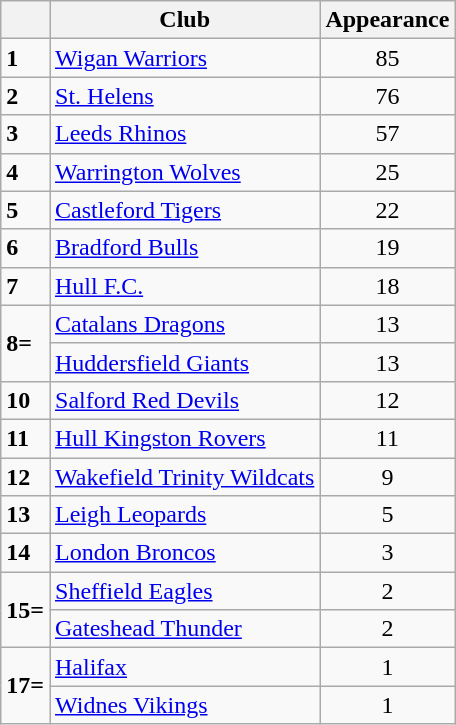<table class="wikitable">
<tr>
<th></th>
<th>Club</th>
<th>Appearance</th>
</tr>
<tr>
<td><strong>1</strong></td>
<td> <a href='#'>Wigan Warriors</a></td>
<td style="text-align:center;">85</td>
</tr>
<tr>
<td><strong>2</strong></td>
<td> <a href='#'>St. Helens</a></td>
<td style="text-align:center;">76</td>
</tr>
<tr>
<td><strong>3</strong></td>
<td> <a href='#'>Leeds Rhinos</a></td>
<td style="text-align:center;">57</td>
</tr>
<tr>
<td><strong>4</strong></td>
<td> <a href='#'>Warrington Wolves</a></td>
<td style="text-align:center;">25</td>
</tr>
<tr>
<td><strong>5</strong></td>
<td> <a href='#'>Castleford Tigers</a></td>
<td style="text-align:center;">22</td>
</tr>
<tr>
<td><strong>6</strong></td>
<td> <a href='#'>Bradford Bulls</a></td>
<td style="text-align:center;">19</td>
</tr>
<tr>
<td><strong>7</strong></td>
<td> <a href='#'>Hull F.C.</a></td>
<td style="text-align:center;">18</td>
</tr>
<tr>
<td rowspan=2><strong>8=</strong></td>
<td> <a href='#'>Catalans Dragons</a></td>
<td style="text-align:center;">13</td>
</tr>
<tr>
<td> <a href='#'>Huddersfield Giants</a></td>
<td style="text-align:center;">13</td>
</tr>
<tr>
<td><strong>10</strong></td>
<td>  <a href='#'>Salford Red Devils</a></td>
<td style="text-align:center;">12</td>
</tr>
<tr>
<td><strong>11</strong></td>
<td> <a href='#'>Hull Kingston Rovers</a></td>
<td style="text-align:center;">11</td>
</tr>
<tr>
<td><strong>12</strong></td>
<td> <a href='#'>Wakefield Trinity Wildcats</a></td>
<td style="text-align:center;">9</td>
</tr>
<tr>
<td><strong>13</strong></td>
<td> <a href='#'>Leigh Leopards</a></td>
<td style="text-align:center;">5</td>
</tr>
<tr>
<td><strong>14</strong></td>
<td> <a href='#'>London Broncos</a></td>
<td style="text-align:center;">3</td>
</tr>
<tr>
<td rowspan=2><strong>15=</strong></td>
<td> <a href='#'>Sheffield Eagles</a></td>
<td style="text-align:center;">2</td>
</tr>
<tr>
<td> <a href='#'>Gateshead Thunder</a></td>
<td style="text-align:center;">2</td>
</tr>
<tr>
<td rowspan=2><strong>17=</strong></td>
<td> <a href='#'>Halifax</a></td>
<td style="text-align:center;">1</td>
</tr>
<tr>
<td> <a href='#'>Widnes Vikings</a></td>
<td style="text-align:center;">1</td>
</tr>
</table>
